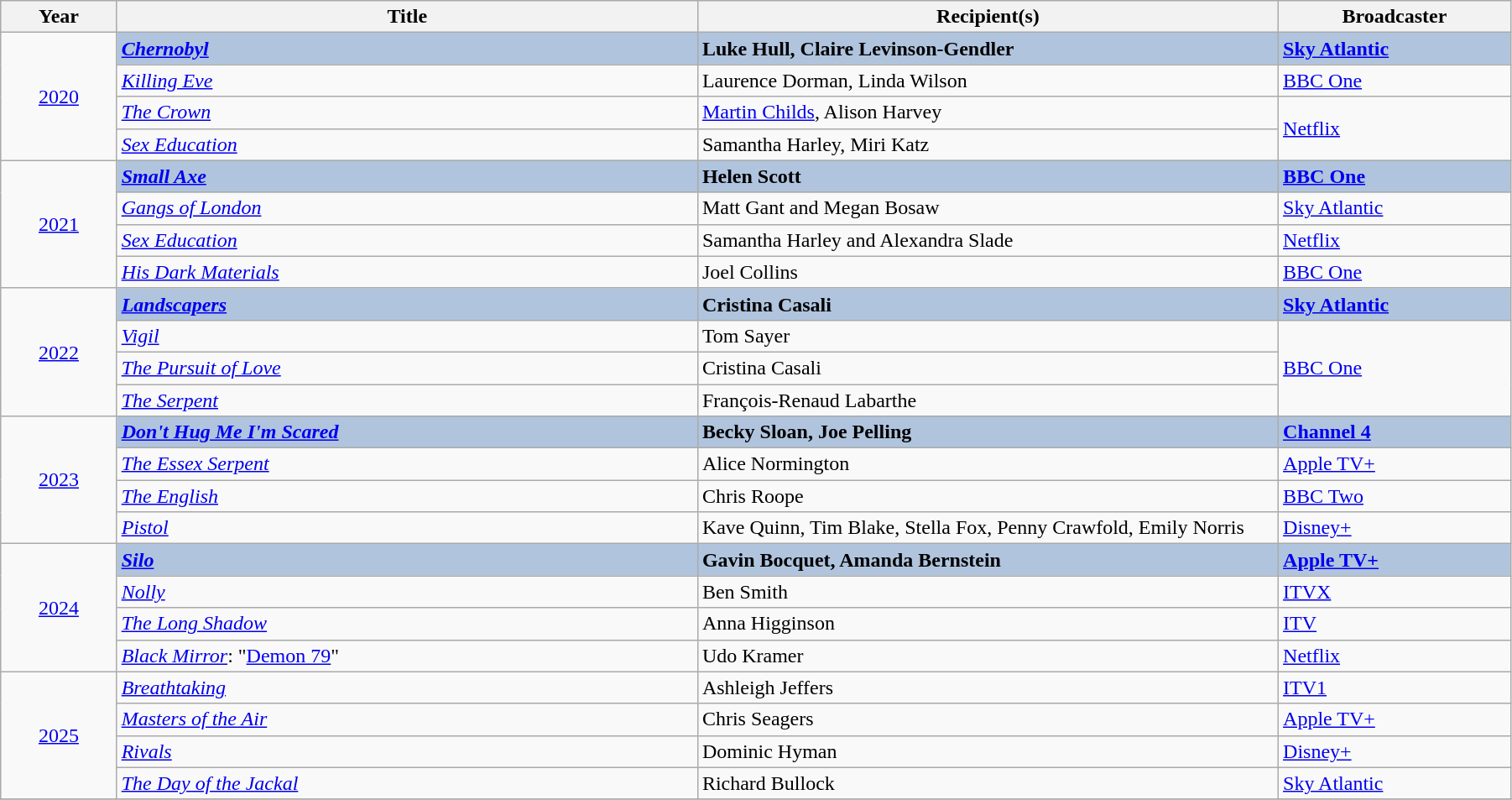<table class="wikitable" width="95%">
<tr>
<th width=5%>Year</th>
<th width=25%>Title</th>
<th width=25%><strong>Recipient(s)</strong></th>
<th width=10%><strong>Broadcaster</strong></th>
</tr>
<tr>
<td rowspan="4" style="text-align:center;"><a href='#'>2020</a><br></td>
<td style="background:#B0C4DE;"><strong><em><a href='#'>Chernobyl</a></em></strong></td>
<td style="background:#B0C4DE;"><strong>Luke Hull, Claire Levinson-Gendler</strong></td>
<td style="background:#B0C4DE;"><strong><a href='#'>Sky Atlantic</a></strong></td>
</tr>
<tr>
<td><em><a href='#'>Killing Eve</a></em></td>
<td>Laurence Dorman, Linda Wilson</td>
<td><a href='#'>BBC One</a></td>
</tr>
<tr>
<td><em><a href='#'>The Crown</a></em></td>
<td><a href='#'>Martin Childs</a>, Alison Harvey</td>
<td rowspan="2"><a href='#'>Netflix</a></td>
</tr>
<tr>
<td><em><a href='#'>Sex Education</a></em></td>
<td>Samantha Harley, Miri Katz</td>
</tr>
<tr>
<td rowspan="4" style="text-align:center;"><a href='#'>2021</a><br></td>
<td style="background:#B0C4DE;"><strong><em><a href='#'>Small Axe</a></em></strong></td>
<td style="background:#B0C4DE;"><strong>Helen Scott</strong></td>
<td style="background:#B0C4DE;"><strong><a href='#'>BBC One</a></strong></td>
</tr>
<tr>
<td><em><a href='#'>Gangs of London</a></em></td>
<td>Matt Gant and Megan Bosaw</td>
<td><a href='#'>Sky Atlantic</a></td>
</tr>
<tr>
<td><em><a href='#'>Sex Education</a></em></td>
<td>Samantha Harley and Alexandra Slade</td>
<td><a href='#'>Netflix</a></td>
</tr>
<tr>
<td><em><a href='#'>His Dark Materials</a></em></td>
<td>Joel Collins</td>
<td><a href='#'>BBC One</a></td>
</tr>
<tr>
<td rowspan="4" style="text-align:center;"><a href='#'>2022</a><br></td>
<td style="background:#B0C4DE;"><strong><em><a href='#'>Landscapers</a></em></strong></td>
<td style="background:#B0C4DE;"><strong>Cristina Casali</strong></td>
<td style="background:#B0C4DE;"><strong><a href='#'>Sky Atlantic</a></strong></td>
</tr>
<tr>
<td><em><a href='#'>Vigil</a></em></td>
<td>Tom Sayer</td>
<td rowspan="3"><a href='#'>BBC One</a></td>
</tr>
<tr>
<td><em><a href='#'>The Pursuit of Love</a></em></td>
<td>Cristina Casali</td>
</tr>
<tr>
<td><em><a href='#'>The Serpent</a></em></td>
<td>François-Renaud Labarthe</td>
</tr>
<tr>
<td rowspan="4" style="text-align:center;"><a href='#'>2023</a><br></td>
<td style="background:#B0C4DE;"><strong><em><a href='#'>Don't Hug Me I'm Scared</a></em></strong></td>
<td style="background:#B0C4DE;"><strong>Becky Sloan, Joe Pelling</strong></td>
<td style="background:#B0C4DE;"><strong><a href='#'>Channel 4</a></strong></td>
</tr>
<tr>
<td><em><a href='#'>The Essex Serpent</a></em></td>
<td>Alice Normington</td>
<td><a href='#'>Apple TV+</a></td>
</tr>
<tr>
<td><em><a href='#'>The English</a></em></td>
<td>Chris Roope</td>
<td><a href='#'>BBC Two</a></td>
</tr>
<tr>
<td><em><a href='#'>Pistol</a></em></td>
<td>Kave Quinn, Tim Blake, Stella Fox, Penny Crawfold, Emily Norris</td>
<td><a href='#'>Disney+</a></td>
</tr>
<tr>
<td rowspan="4" style="text-align:center;"><a href='#'>2024</a><br></td>
<td style="background:#B0C4DE;"><strong><em><a href='#'>Silo</a></em></strong></td>
<td style="background:#B0C4DE;"><strong>Gavin Bocquet, Amanda Bernstein</strong></td>
<td style="background:#B0C4DE;"><strong><a href='#'>Apple TV+</a></strong></td>
</tr>
<tr>
<td><em><a href='#'>Nolly</a></em></td>
<td>Ben Smith</td>
<td><a href='#'>ITVX</a></td>
</tr>
<tr>
<td><em><a href='#'>The Long Shadow</a></em></td>
<td>Anna Higginson</td>
<td><a href='#'>ITV</a></td>
</tr>
<tr>
<td><em><a href='#'>Black Mirror</a></em>: "<a href='#'>Demon 79</a>"</td>
<td>Udo Kramer</td>
<td><a href='#'>Netflix</a></td>
</tr>
<tr>
<td rowspan="4" style="text-align:center;"><a href='#'>2025</a><br></td>
<td><em><a href='#'>Breathtaking</a></em></td>
<td>Ashleigh Jeffers</td>
<td><a href='#'>ITV1</a></td>
</tr>
<tr>
<td><em><a href='#'>Masters of the Air</a></em></td>
<td>Chris Seagers</td>
<td><a href='#'>Apple TV+</a></td>
</tr>
<tr>
<td><em><a href='#'>Rivals</a></em></td>
<td>Dominic Hyman</td>
<td><a href='#'>Disney+</a></td>
</tr>
<tr>
<td><em><a href='#'>The Day of the Jackal</a></em></td>
<td>Richard Bullock</td>
<td><a href='#'>Sky Atlantic</a></td>
</tr>
<tr>
</tr>
</table>
